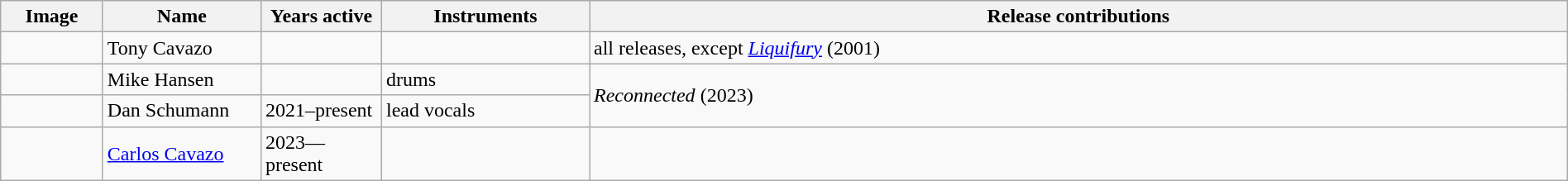<table class="wikitable" width="100%" border="1">
<tr>
<th width="75">Image</th>
<th width="120">Name</th>
<th width="90">Years active</th>
<th width="160">Instruments</th>
<th>Release contributions</th>
</tr>
<tr>
<td></td>
<td>Tony Cavazo</td>
<td></td>
<td></td>
<td>all releases, except <em><a href='#'>Liquifury</a></em> (2001)</td>
</tr>
<tr>
<td></td>
<td>Mike Hansen</td>
<td></td>
<td>drums</td>
<td rowspan="2"><em>Reconnected</em> (2023)</td>
</tr>
<tr>
<td></td>
<td>Dan Schumann</td>
<td>2021–present</td>
<td>lead vocals</td>
</tr>
<tr>
<td></td>
<td><a href='#'>Carlos Cavazo</a></td>
<td>2023—present</td>
<td></td>
<td></td>
</tr>
</table>
